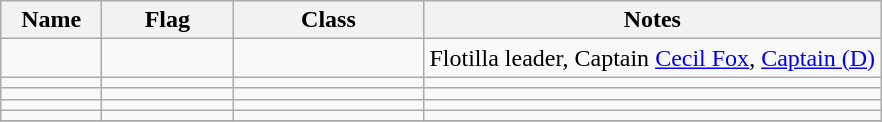<table class="wikitable sortable">
<tr>
<th scope="col" width="60px">Name</th>
<th scope="col" width="80px">Flag</th>
<th scope="col" width="120px">Class</th>
<th>Notes</th>
</tr>
<tr>
<td align="left"></td>
<td align="left"></td>
<td align="left"></td>
<td align="left">Flotilla leader, Captain <a href='#'>Cecil Fox</a>, <a href='#'>Captain (D)</a></td>
</tr>
<tr>
<td align="left"></td>
<td align="left"></td>
<td align="left"></td>
<td align="left"></td>
</tr>
<tr>
<td align="left"></td>
<td align="left"></td>
<td align="left"></td>
<td align="left"></td>
</tr>
<tr>
<td align="left"></td>
<td align="left"></td>
<td align="left"></td>
<td align="left"></td>
</tr>
<tr>
<td align="left"></td>
<td align="left"></td>
<td align="left"></td>
<td align="left"></td>
</tr>
<tr>
</tr>
</table>
